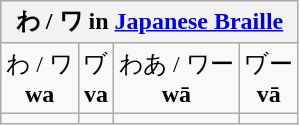<table class="wikitable nowrap" style="text-align:center">
<tr>
<th colspan=4>わ / ワ in <a href='#'>Japanese Braille</a></th>
</tr>
<tr>
<td>わ / ワ <br><strong>wa</strong></td>
<td><span>ヷ <br><strong>va</strong></span></td>
<td>わあ / ワー <br><strong>wā</strong></td>
<td><span>ヷー <br><strong>vā</strong></span></td>
</tr>
<tr>
<td></td>
<td></td>
<td></td>
<td></td>
</tr>
</table>
